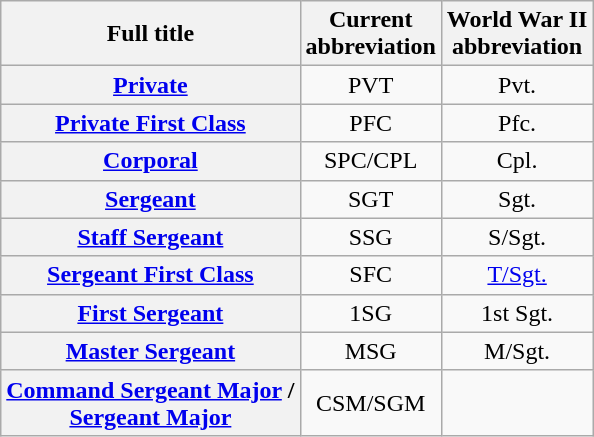<table class="wikitable">
<tr>
<th>Full title</th>
<th>Current<br>abbreviation</th>
<th>World War II<br>abbreviation</th>
</tr>
<tr>
<th><a href='#'>Private</a></th>
<td align="center">PVT</td>
<td align="center">Pvt.</td>
</tr>
<tr>
<th><a href='#'>Private First Class</a></th>
<td align="center">PFC</td>
<td align="center">Pfc.</td>
</tr>
<tr>
<th><a href='#'>Corporal</a></th>
<td align="center">SPC/CPL</td>
<td align="center">Cpl.</td>
</tr>
<tr>
<th><a href='#'>Sergeant</a></th>
<td align="center">SGT</td>
<td align="center">Sgt.</td>
</tr>
<tr>
<th><a href='#'>Staff Sergeant</a></th>
<td align="center">SSG</td>
<td align="center">S/Sgt.</td>
</tr>
<tr>
<th><a href='#'>Sergeant First Class</a></th>
<td align="center">SFC</td>
<td align="center"><a href='#'>T/Sgt.</a></td>
</tr>
<tr>
<th><a href='#'>First Sergeant</a></th>
<td align="center">1SG</td>
<td align="center">1st Sgt.</td>
</tr>
<tr>
<th><a href='#'>Master Sergeant</a></th>
<td align="center">MSG</td>
<td align="center">M/Sgt.</td>
</tr>
<tr>
<th><a href='#'>Command Sergeant Major</a> / <br><a href='#'>Sergeant Major</a></th>
<td align="center">CSM/SGM</td>
<td></td>
</tr>
</table>
